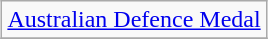<table class="wikitable" style="margin:1em auto; text-align:center;">
<tr>
<td colspan="2"><a href='#'>Australian Defence Medal</a></td>
</tr>
<tr>
</tr>
</table>
